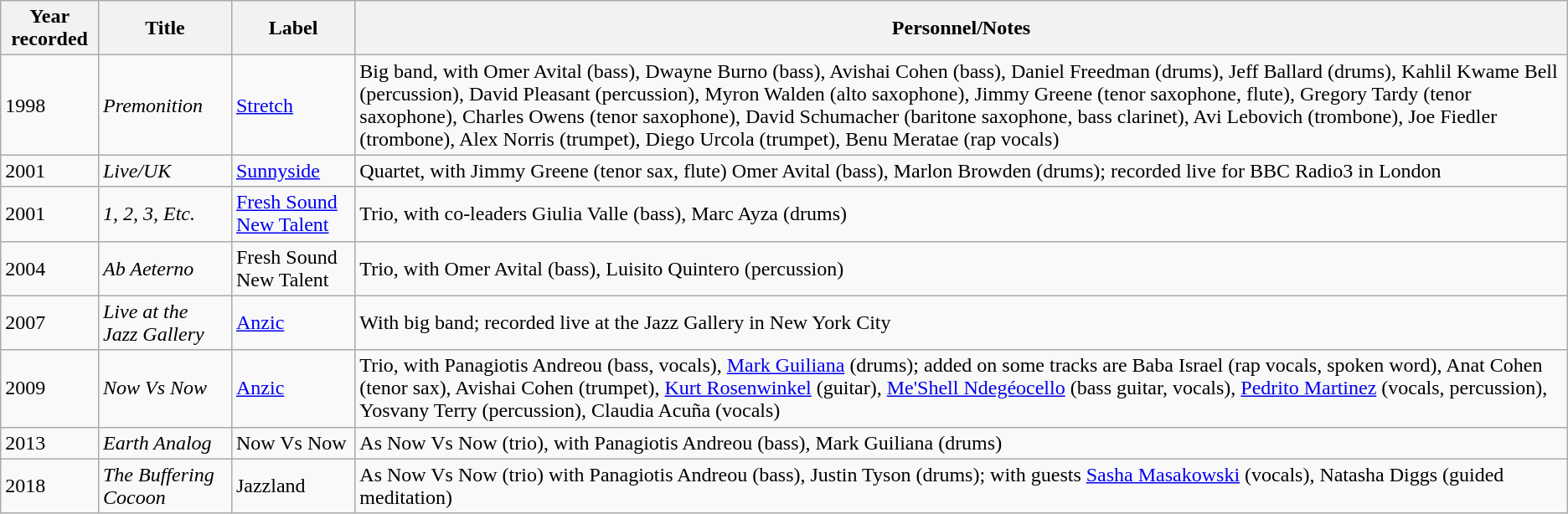<table class="wikitable sortable">
<tr>
<th>Year recorded</th>
<th>Title</th>
<th>Label</th>
<th>Personnel/Notes</th>
</tr>
<tr>
<td>1998</td>
<td><em>Premonition</em></td>
<td><a href='#'>Stretch</a></td>
<td>Big band, with Omer Avital (bass), Dwayne Burno (bass), Avishai Cohen (bass), Daniel Freedman (drums), Jeff Ballard (drums), Kahlil Kwame Bell (percussion), David Pleasant (percussion), Myron Walden (alto saxophone), Jimmy Greene (tenor saxophone, flute), Gregory Tardy (tenor saxophone), Charles Owens (tenor saxophone), David Schumacher (baritone saxophone, bass clarinet), Avi Lebovich (trombone), Joe Fiedler (trombone), Alex Norris (trumpet), Diego Urcola (trumpet), Benu Meratae (rap vocals)</td>
</tr>
<tr>
<td>2001</td>
<td><em>Live/UK</em></td>
<td><a href='#'>Sunnyside</a></td>
<td>Quartet, with Jimmy Greene (tenor sax, flute) Omer Avital (bass), Marlon Browden (drums); recorded live for BBC Radio3 in London</td>
</tr>
<tr>
<td>2001</td>
<td><em>1, 2, 3, Etc.</em></td>
<td><a href='#'>Fresh Sound New Talent</a></td>
<td>Trio, with co-leaders Giulia Valle (bass), Marc Ayza (drums)</td>
</tr>
<tr>
<td>2004</td>
<td><em>Ab Aeterno</em></td>
<td>Fresh Sound New Talent</td>
<td>Trio, with Omer Avital (bass), Luisito Quintero (percussion)</td>
</tr>
<tr>
<td>2007</td>
<td><em>Live at the Jazz Gallery</em></td>
<td><a href='#'>Anzic</a></td>
<td>With big band; recorded live at the Jazz Gallery in New York City</td>
</tr>
<tr>
<td>2009</td>
<td><em>Now Vs Now</em></td>
<td><a href='#'>Anzic</a></td>
<td>Trio, with Panagiotis Andreou (bass, vocals), <a href='#'>Mark Guiliana</a> (drums); added on some tracks are Baba Israel (rap vocals, spoken word), Anat Cohen (tenor sax), Avishai Cohen (trumpet), <a href='#'>Kurt Rosenwinkel</a> (guitar), <a href='#'>Me'Shell Ndegéocello</a> (bass guitar, vocals), <a href='#'>Pedrito Martinez</a> (vocals, percussion), Yosvany Terry (percussion), Claudia Acuña (vocals)</td>
</tr>
<tr>
<td>2013</td>
<td><em>Earth Analog</em></td>
<td>Now Vs Now</td>
<td>As Now Vs Now (trio), with Panagiotis Andreou (bass), Mark Guiliana (drums)</td>
</tr>
<tr>
<td>2018</td>
<td><em>The Buffering Cocoon</em></td>
<td>Jazzland</td>
<td>As Now Vs Now (trio) with Panagiotis Andreou (bass), Justin Tyson (drums); with guests <a href='#'>Sasha Masakowski</a> (vocals), Natasha Diggs (guided meditation)</td>
</tr>
</table>
